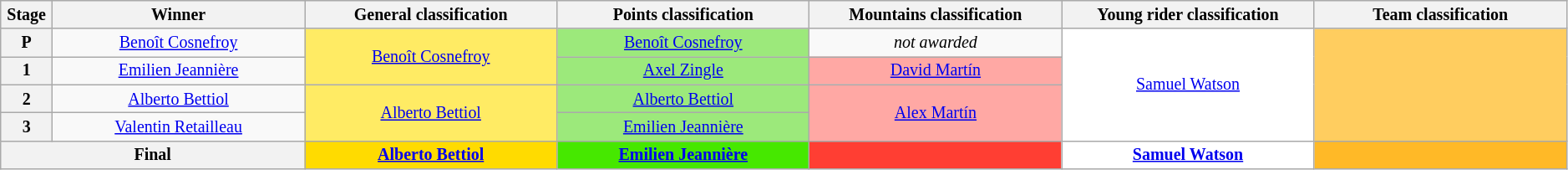<table class="wikitable" style="text-align: center; font-size:smaller;">
<tr style="background:#efefef;">
<th style="width:2%;">Stage</th>
<th style="width:14%;">Winner</th>
<th style="width:14%;">General classification<br></th>
<th style="width:14%;">Points classification<br></th>
<th style="width:14%;">Mountains classification<br></th>
<th style="width:14%;">Young rider classification<br></th>
<th style="width:14%;">Team classification</th>
</tr>
<tr>
<th>P</th>
<td><a href='#'>Benoît Cosnefroy</a></td>
<td style="background:#FFEB64;" rowspan="2"><a href='#'>Benoît Cosnefroy</a></td>
<td style="background:#9CE97B;"><a href='#'>Benoît Cosnefroy</a></td>
<td><em>not awarded</em></td>
<td style="background:white;" rowspan="4"><a href='#'>Samuel Watson</a></td>
<td style="background:#FFCD5F;" rowspan="4"></td>
</tr>
<tr>
<th>1</th>
<td><a href='#'>Emilien Jeannière</a></td>
<td style="background:#9CE97B;"><a href='#'>Axel Zingle</a></td>
<td style="background:#FFA8A4;"><a href='#'>David Martín</a></td>
</tr>
<tr>
<th>2</th>
<td><a href='#'>Alberto Bettiol</a></td>
<td style="background:#FFEB64;" rowspan="2"><a href='#'>Alberto Bettiol</a></td>
<td style="background:#9CE97B;"><a href='#'>Alberto Bettiol</a></td>
<td style="background:#FFA8A4;" rowspan="2"><a href='#'>Alex Martín</a></td>
</tr>
<tr>
<th>3</th>
<td><a href='#'>Valentin Retailleau</a></td>
<td style="background:#9CE97B;"><a href='#'>Emilien Jeannière</a></td>
</tr>
<tr>
<th colspan="2">Final</th>
<th style="background:#FFDB00;"><a href='#'>Alberto Bettiol</a></th>
<th style="background:#46E800;"><a href='#'>Emilien Jeannière</a></th>
<th style="background:#FF3E33;"></th>
<th style="background:white;"><a href='#'>Samuel Watson</a></th>
<th style="background:#FFB927;"></th>
</tr>
</table>
